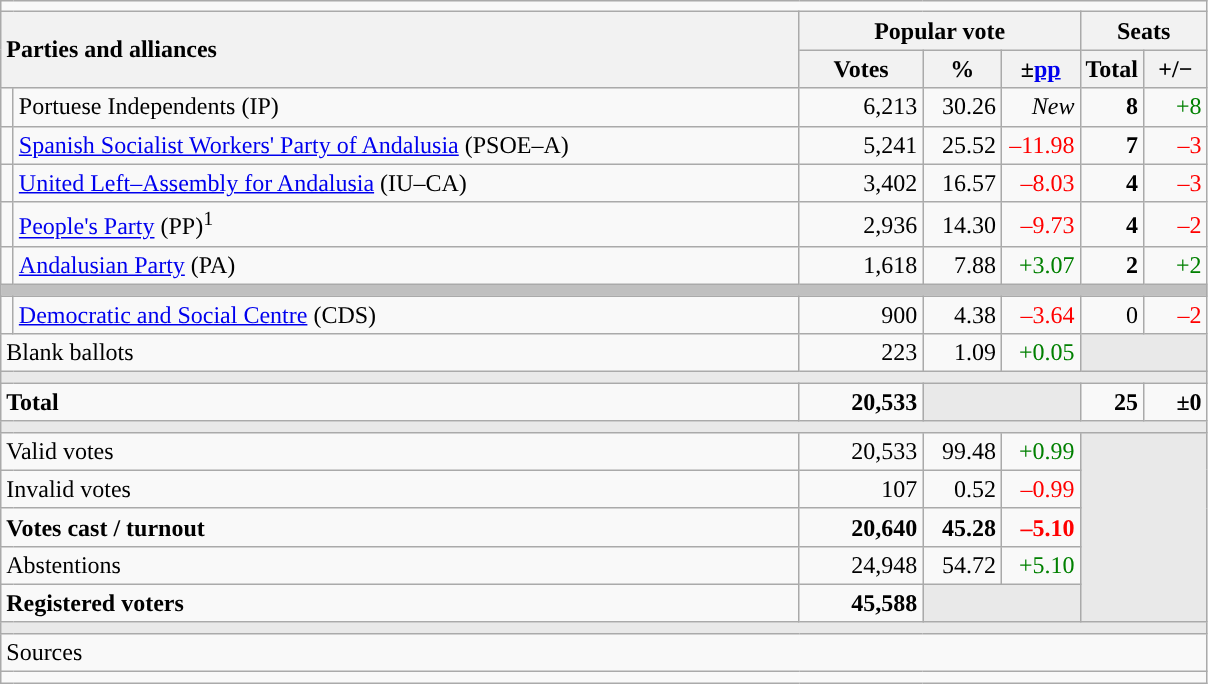<table class="wikitable" style="text-align:right;">
<tr>
<td colspan="7"></td>
</tr>
<tr>
<th style="text-align:left;" rowspan="2" colspan="2" width="525">Parties and alliances</th>
<th colspan="3">Popular vote</th>
<th colspan="2">Seats</th>
</tr>
<tr>
<th width="75">Votes</th>
<th width="45">%</th>
<th width="45">±<a href='#'>pp</a></th>
<th width="35">Total</th>
<th width="35">+/−</th>
</tr>
<tr>
<td width="1" style="color:inherit;background:"></td>
<td align="left">Portuese Independents (IP)</td>
<td>6,213</td>
<td>30.26</td>
<td><em>New</em></td>
<td><strong>8</strong></td>
<td style="color:green;">+8</td>
</tr>
<tr>
<td style="color:inherit;background:"></td>
<td align="left"><a href='#'>Spanish Socialist Workers' Party of Andalusia</a> (PSOE–A)</td>
<td>5,241</td>
<td>25.52</td>
<td style="color:red;">–11.98</td>
<td><strong>7</strong></td>
<td style="color:red;">–3</td>
</tr>
<tr>
<td style="color:inherit;background:"></td>
<td align="left"><a href='#'>United Left–Assembly for Andalusia</a> (IU–CA)</td>
<td>3,402</td>
<td>16.57</td>
<td style="color:red;">–8.03</td>
<td><strong>4</strong></td>
<td style="color:red;">–3</td>
</tr>
<tr>
<td style="color:inherit;background:"></td>
<td align="left"><a href='#'>People's Party</a> (PP)<sup>1</sup></td>
<td>2,936</td>
<td>14.30</td>
<td style="color:red;">–9.73</td>
<td><strong>4</strong></td>
<td style="color:red;">–2</td>
</tr>
<tr>
<td style="color:inherit;background:"></td>
<td align="left"><a href='#'>Andalusian Party</a> (PA)</td>
<td>1,618</td>
<td>7.88</td>
<td style="color:green;">+3.07</td>
<td><strong>2</strong></td>
<td style="color:green;">+2</td>
</tr>
<tr>
<td colspan="7" bgcolor="#C0C0C0"></td>
</tr>
<tr>
<td style="color:inherit;background:"></td>
<td align="left"><a href='#'>Democratic and Social Centre</a> (CDS)</td>
<td>900</td>
<td>4.38</td>
<td style="color:red;">–3.64</td>
<td>0</td>
<td style="color:red;">–2</td>
</tr>
<tr>
<td align="left" colspan="2">Blank ballots</td>
<td>223</td>
<td>1.09</td>
<td style="color:green;">+0.05</td>
<td bgcolor="#E9E9E9" colspan="2"></td>
</tr>
<tr>
<td colspan="7" bgcolor="#E9E9E9"></td>
</tr>
<tr style="font-weight:bold;">
<td align="left" colspan="2">Total</td>
<td>20,533</td>
<td bgcolor="#E9E9E9" colspan="2"></td>
<td>25</td>
<td>±0</td>
</tr>
<tr>
<td colspan="7" bgcolor="#E9E9E9"></td>
</tr>
<tr>
<td align="left" colspan="2">Valid votes</td>
<td>20,533</td>
<td>99.48</td>
<td style="color:green;">+0.99</td>
<td bgcolor="#E9E9E9" colspan="2" rowspan="5"></td>
</tr>
<tr>
<td align="left" colspan="2">Invalid votes</td>
<td>107</td>
<td>0.52</td>
<td style="color:red;">–0.99</td>
</tr>
<tr style="font-weight:bold;">
<td align="left" colspan="2">Votes cast / turnout</td>
<td>20,640</td>
<td>45.28</td>
<td style="color:red;">–5.10</td>
</tr>
<tr>
<td align="left" colspan="2">Abstentions</td>
<td>24,948</td>
<td>54.72</td>
<td style="color:green;">+5.10</td>
</tr>
<tr style="font-weight:bold;">
<td align="left" colspan="2">Registered voters</td>
<td>45,588</td>
<td bgcolor="#E9E9E9" colspan="2"></td>
</tr>
<tr>
<td colspan="7" bgcolor="#E9E9E9"></td>
</tr>
<tr>
<td align="left" colspan="7">Sources</td>
</tr>
<tr>
<td colspan="7" style="text-align:left; max-width:790px;"></td>
</tr>
</table>
